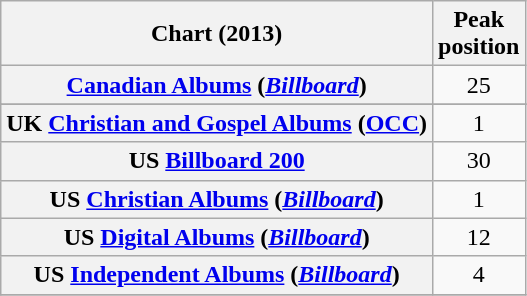<table class="wikitable sortable plainrowheaders">
<tr>
<th scope="col">Chart (2013)</th>
<th scope="col">Peak<br> position</th>
</tr>
<tr>
<th scope="row"><a href='#'>Canadian Albums</a> (<a href='#'><em>Billboard</em></a>)</th>
<td style="text-align:center;">25</td>
</tr>
<tr>
</tr>
<tr>
</tr>
<tr>
</tr>
<tr>
<th scope="row">UK <a href='#'>Christian and Gospel Albums</a> (<a href='#'>OCC</a>)</th>
<td style="text-align:center;">1</td>
</tr>
<tr>
<th scope="row">US <a href='#'>Billboard 200</a></th>
<td style="text-align:center;">30</td>
</tr>
<tr>
<th scope="row">US <a href='#'>Christian Albums</a> (<a href='#'><em>Billboard</em></a>)</th>
<td style="text-align:center;">1</td>
</tr>
<tr>
<th scope="row">US <a href='#'>Digital Albums</a> (<a href='#'><em>Billboard</em></a>)</th>
<td style="text-align:center;">12</td>
</tr>
<tr>
<th scope="row">US <a href='#'>Independent Albums</a> (<a href='#'><em>Billboard</em></a>)</th>
<td style="text-align:center;">4</td>
</tr>
<tr>
</tr>
</table>
